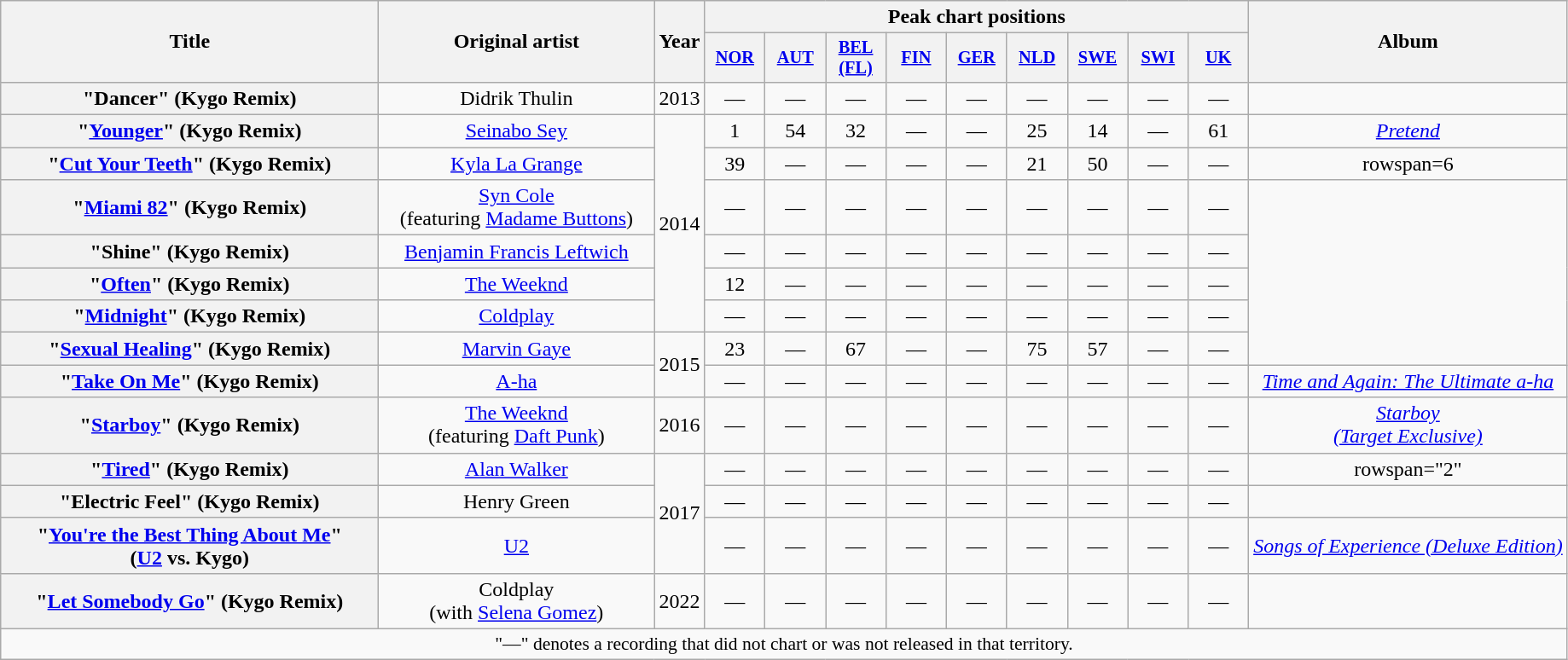<table class="wikitable plainrowheaders" style="text-align:center;">
<tr>
<th scope="col" rowspan="2" style="width:18em;">Title</th>
<th scope="col" rowspan="2" style="width:13em;">Original artist</th>
<th scope="col" rowspan="2" style="width:1em;">Year</th>
<th scope="col" colspan="9">Peak chart positions</th>
<th scope="col" rowspan="2">Album</th>
</tr>
<tr>
<th scope="col" style="width:3em;font-size:85%;"><a href='#'>NOR</a><br></th>
<th scope="col" style="width:3em;font-size:85%;"><a href='#'>AUT</a><br></th>
<th scope="col" style="width:3em;font-size:85%;"><a href='#'>BEL<br>(FL)</a><br></th>
<th scope="col" style="width:3em;font-size:85%;"><a href='#'>FIN</a><br></th>
<th scope="col" style="width:3em;font-size:85%;"><a href='#'>GER</a><br></th>
<th scope="col" style="width:3em;font-size:85%;"><a href='#'>NLD</a><br></th>
<th scope="col" style="width:3em;font-size:85%;"><a href='#'>SWE</a><br></th>
<th scope="col" style="width:3em;font-size:85%;"><a href='#'>SWI</a><br></th>
<th scope="col" style="width:3em;font-size:85%;"><a href='#'>UK</a><br></th>
</tr>
<tr>
<th scope="row">"Dancer" <span>(Kygo Remix)</span></th>
<td>Didrik Thulin</td>
<td>2013</td>
<td>—</td>
<td>—</td>
<td>—</td>
<td>—</td>
<td>—</td>
<td>—</td>
<td>—</td>
<td>—</td>
<td>—</td>
<td></td>
</tr>
<tr>
<th scope="row">"<a href='#'>Younger</a>" <span>(Kygo Remix)</span></th>
<td><a href='#'>Seinabo Sey</a></td>
<td rowspan="6">2014</td>
<td>1</td>
<td>54</td>
<td>32</td>
<td>—</td>
<td>—</td>
<td>25</td>
<td>14</td>
<td>—</td>
<td>61</td>
<td><em><a href='#'>Pretend</a></em></td>
</tr>
<tr>
<th scope="row">"<a href='#'>Cut Your Teeth</a>" <span>(Kygo Remix)</span></th>
<td><a href='#'>Kyla La Grange</a></td>
<td>39</td>
<td>—</td>
<td>—</td>
<td>—</td>
<td>—</td>
<td>21</td>
<td>50</td>
<td>—</td>
<td>—</td>
<td>rowspan=6 </td>
</tr>
<tr>
<th scope="row">"<a href='#'>Miami 82</a>" <span>(Kygo Remix)</span></th>
<td><a href='#'>Syn Cole</a><br><span>(featuring <a href='#'>Madame Buttons</a>)</span></td>
<td>—</td>
<td>—</td>
<td>—</td>
<td>—</td>
<td>—</td>
<td>—</td>
<td>—</td>
<td>—</td>
<td>—</td>
</tr>
<tr>
<th scope="row">"Shine" <span>(Kygo Remix)</span></th>
<td><a href='#'>Benjamin Francis Leftwich</a></td>
<td>—</td>
<td>—</td>
<td>—</td>
<td>—</td>
<td>—</td>
<td>—</td>
<td>—</td>
<td>—</td>
<td>—</td>
</tr>
<tr>
<th scope="row">"<a href='#'>Often</a>" <span>(Kygo Remix)</span></th>
<td><a href='#'>The Weeknd</a></td>
<td>12</td>
<td>—</td>
<td>—</td>
<td>—</td>
<td>—</td>
<td>—</td>
<td>—</td>
<td>—</td>
<td>—</td>
</tr>
<tr>
<th scope="row">"<a href='#'>Midnight</a>" <span>(Kygo Remix)</span></th>
<td><a href='#'>Coldplay</a></td>
<td>—</td>
<td>—</td>
<td>—</td>
<td>—</td>
<td>—</td>
<td>—</td>
<td>—</td>
<td>—</td>
<td>—</td>
</tr>
<tr>
<th scope="row">"<a href='#'>Sexual Healing</a>" <span>(Kygo Remix)</span></th>
<td><a href='#'>Marvin Gaye</a></td>
<td rowspan=2>2015</td>
<td>23</td>
<td>—</td>
<td>67</td>
<td>—</td>
<td>—</td>
<td>75</td>
<td>57</td>
<td>—</td>
<td>—</td>
</tr>
<tr>
<th scope="row">"<a href='#'>Take On Me</a>" <span>(Kygo Remix)</span></th>
<td><a href='#'>A-ha</a></td>
<td>—</td>
<td>—</td>
<td>—</td>
<td>—</td>
<td>—</td>
<td>—</td>
<td>—</td>
<td>—</td>
<td>—</td>
<td><em><a href='#'>Time and Again: The Ultimate a-ha</a></em></td>
</tr>
<tr>
<th scope="row">"<a href='#'>Starboy</a>" <span>(Kygo Remix)</span></th>
<td><a href='#'>The Weeknd</a><br><span>(featuring <a href='#'>Daft Punk</a>)</span></td>
<td>2016</td>
<td>—</td>
<td>—</td>
<td>—</td>
<td>—</td>
<td>—</td>
<td>—</td>
<td>—</td>
<td>—</td>
<td>—</td>
<td><em><a href='#'>Starboy<br>(Target Exclusive)</a></em></td>
</tr>
<tr>
<th scope="row">"<a href='#'>Tired</a>" <span>(Kygo Remix)</span></th>
<td><a href='#'>Alan Walker</a></td>
<td rowspan="3">2017</td>
<td>—</td>
<td>—</td>
<td>—</td>
<td>—</td>
<td>—</td>
<td>—</td>
<td>—</td>
<td>—</td>
<td>—</td>
<td>rowspan="2" </td>
</tr>
<tr>
<th scope="row">"Electric Feel" <span>(Kygo Remix)</span></th>
<td>Henry Green</td>
<td>—</td>
<td>—</td>
<td>—</td>
<td>—</td>
<td>—</td>
<td>—</td>
<td>—</td>
<td>—</td>
<td>—</td>
</tr>
<tr>
<th scope="row">"<a href='#'>You're the Best Thing About Me</a>"<br><span>(<a href='#'>U2</a> vs. Kygo)</span></th>
<td><a href='#'>U2</a></td>
<td>—</td>
<td>—</td>
<td>—</td>
<td>—</td>
<td>—</td>
<td>—</td>
<td>—</td>
<td>—</td>
<td>—</td>
<td><em><a href='#'>Songs of Experience (Deluxe Edition)</a></em></td>
</tr>
<tr>
<th scope="row">"<a href='#'>Let Somebody Go</a>" <span>(Kygo Remix)</span></th>
<td>Coldplay <br><span>(with <a href='#'>Selena Gomez</a>)</span></td>
<td>2022</td>
<td>—</td>
<td>—</td>
<td>—</td>
<td>—</td>
<td>—</td>
<td>—</td>
<td>—</td>
<td>—</td>
<td>—</td>
<td></td>
</tr>
<tr>
<td colspan="14" style="font-size:90%">"—" denotes a recording that did not chart or was not released in that territory.</td>
</tr>
</table>
